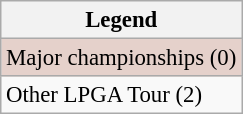<table class="wikitable" style="font-size:95%;">
<tr>
<th>Legend</th>
</tr>
<tr style="background:#e5d1cb;">
<td>Major championships (0)</td>
</tr>
<tr>
<td>Other LPGA Tour (2)</td>
</tr>
</table>
